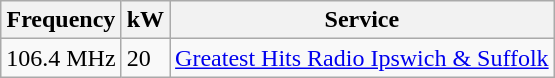<table class="wikitable sortable">
<tr>
<th>Frequency</th>
<th>kW</th>
<th>Service</th>
</tr>
<tr>
<td>106.4 MHz</td>
<td>20</td>
<td><a href='#'>Greatest Hits Radio Ipswich & Suffolk</a></td>
</tr>
</table>
